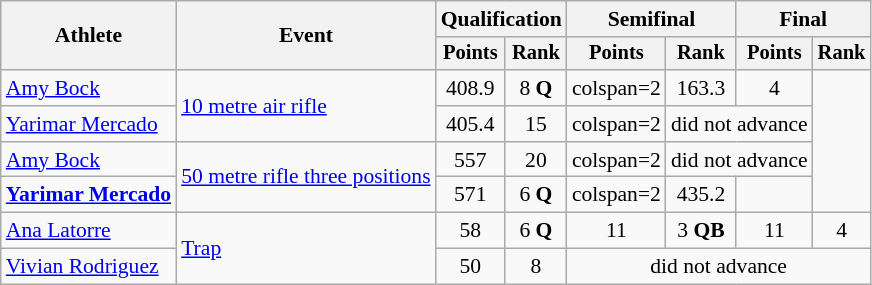<table class="wikitable" style="font-size:90%">
<tr>
<th rowspan=2>Athlete</th>
<th rowspan=2>Event</th>
<th colspan=2>Qualification</th>
<th colspan=2>Semifinal</th>
<th colspan=2>Final</th>
</tr>
<tr style="font-size:95%">
<th>Points</th>
<th>Rank</th>
<th>Points</th>
<th>Rank</th>
<th>Points</th>
<th>Rank</th>
</tr>
<tr align=center>
<td align=left><a href='#'>Amy Bock</a></td>
<td align=left rowspan="2"><a href='#'>10 metre air rifle</a></td>
<td>408.9</td>
<td>8 <strong>Q</strong></td>
<td>colspan=2 </td>
<td>163.3</td>
<td>4</td>
</tr>
<tr align=center>
<td align=left><a href='#'>Yarimar Mercado</a></td>
<td>405.4</td>
<td>15</td>
<td>colspan=2 </td>
<td colspan="2">did not advance</td>
</tr>
<tr align=center>
<td align=left><a href='#'>Amy Bock</a></td>
<td align=left rowspan="2"><a href='#'>50 metre rifle three positions</a></td>
<td>557</td>
<td>20</td>
<td>colspan=2 </td>
<td colspan="2">did not advance</td>
</tr>
<tr align=center>
<td align=left><strong><a href='#'>Yarimar Mercado</a></strong></td>
<td>571</td>
<td>6 <strong>Q</strong></td>
<td>colspan=2 </td>
<td>435.2</td>
<td></td>
</tr>
<tr align=center>
<td align=left><a href='#'>Ana Latorre</a></td>
<td align=left rowspan=2><a href='#'>Trap</a></td>
<td>58</td>
<td>6 <strong>Q</strong></td>
<td>11</td>
<td>3 <strong>QB</strong></td>
<td>11</td>
<td>4</td>
</tr>
<tr align=center>
<td align=left><a href='#'>Vivian Rodriguez</a></td>
<td>50</td>
<td>8</td>
<td colspan="4">did not advance</td>
</tr>
</table>
